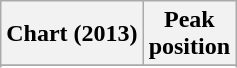<table class="wikitable plainrowheaders" style="text-align:center;">
<tr>
<th scope="col">Chart (2013)</th>
<th scope="col">Peak<br>position</th>
</tr>
<tr>
</tr>
<tr>
</tr>
</table>
